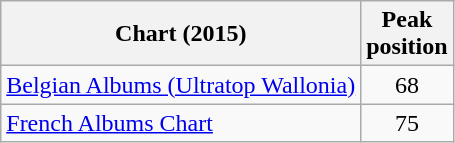<table class="wikitable">
<tr>
<th>Chart (2015)</th>
<th>Peak<br>position</th>
</tr>
<tr>
<td><a href='#'>Belgian Albums (Ultratop Wallonia)</a></td>
<td align="center">68</td>
</tr>
<tr>
<td><a href='#'>French Albums Chart</a></td>
<td align="center">75</td>
</tr>
</table>
